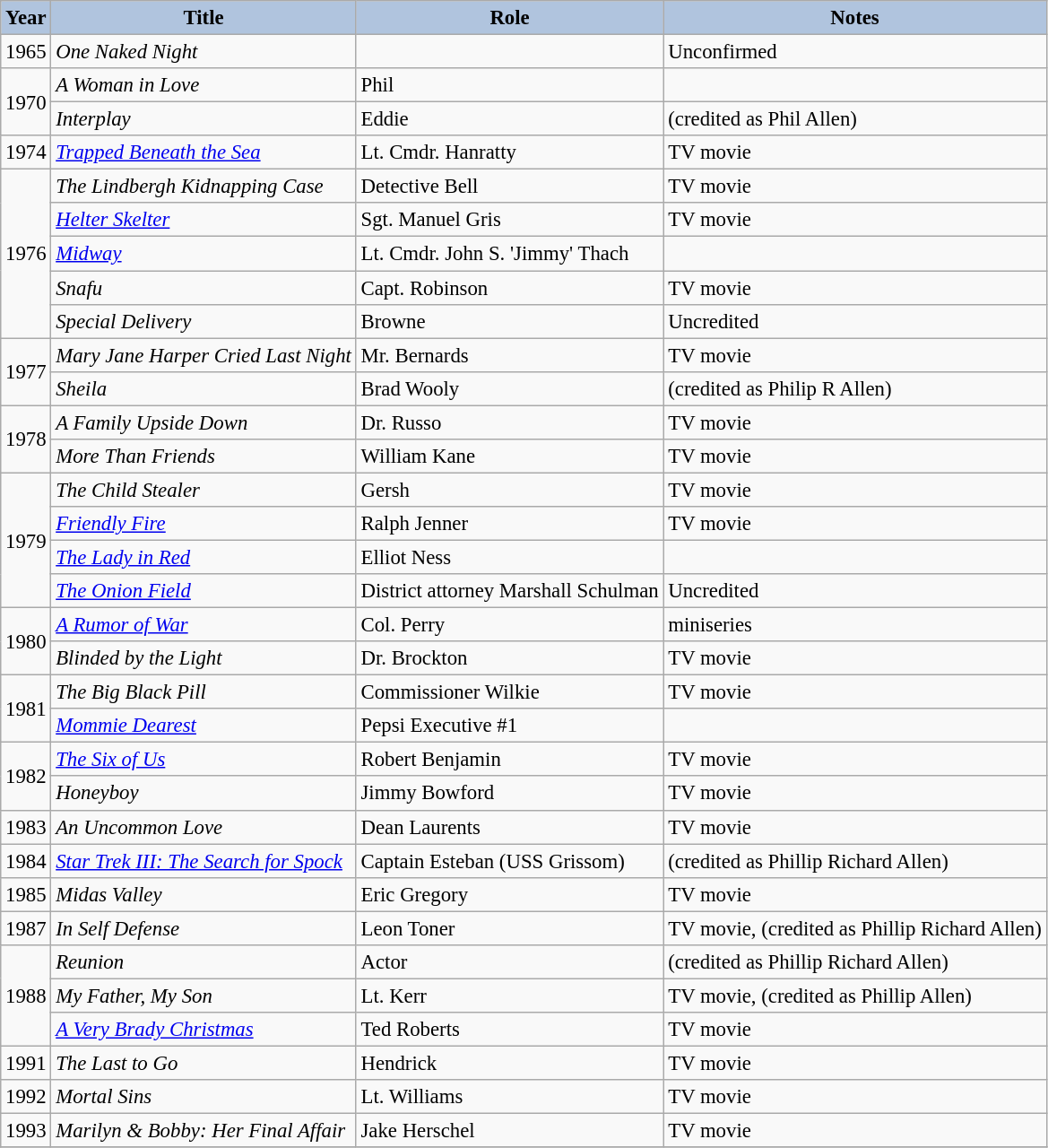<table class="wikitable" style="font-size:95%;">
<tr>
<th style="background:#B0C4DE;">Year</th>
<th style="background:#B0C4DE;">Title</th>
<th style="background:#B0C4DE;">Role</th>
<th style="background:#B0C4DE;">Notes</th>
</tr>
<tr>
<td>1965</td>
<td><em>One Naked Night</em></td>
<td></td>
<td>Unconfirmed</td>
</tr>
<tr>
<td rowspan="2">1970</td>
<td><em>A Woman in Love</em></td>
<td>Phil</td>
<td></td>
</tr>
<tr>
<td><em>Interplay</em></td>
<td>Eddie</td>
<td>(credited as Phil Allen)</td>
</tr>
<tr>
<td>1974</td>
<td><em><a href='#'>Trapped Beneath the Sea</a></em></td>
<td>Lt. Cmdr. Hanratty</td>
<td>TV movie</td>
</tr>
<tr>
<td rowspan="5">1976</td>
<td><em>The Lindbergh Kidnapping Case</em></td>
<td>Detective Bell</td>
<td>TV movie</td>
</tr>
<tr>
<td><em><a href='#'>Helter Skelter</a></em></td>
<td>Sgt. Manuel Gris</td>
<td>TV movie</td>
</tr>
<tr>
<td><em><a href='#'>Midway</a></em></td>
<td>Lt. Cmdr. John S. 'Jimmy' Thach</td>
<td></td>
</tr>
<tr>
<td><em>Snafu</em></td>
<td>Capt. Robinson</td>
<td>TV movie</td>
</tr>
<tr>
<td><em>Special Delivery</em></td>
<td>Browne</td>
<td>Uncredited</td>
</tr>
<tr>
<td rowspan="2">1977</td>
<td><em>Mary Jane Harper Cried Last Night</em></td>
<td>Mr. Bernards</td>
<td>TV movie</td>
</tr>
<tr>
<td><em>Sheila</em></td>
<td>Brad Wooly</td>
<td>(credited as Philip R Allen)</td>
</tr>
<tr>
<td rowspan="2">1978</td>
<td><em>A Family Upside Down</em></td>
<td>Dr. Russo</td>
<td>TV movie</td>
</tr>
<tr>
<td><em>More Than Friends</em></td>
<td>William Kane</td>
<td>TV movie</td>
</tr>
<tr>
<td rowspan="4">1979</td>
<td><em>The Child Stealer</em></td>
<td>Gersh</td>
<td>TV movie</td>
</tr>
<tr>
<td><em><a href='#'>Friendly Fire</a></em></td>
<td>Ralph Jenner</td>
<td>TV movie</td>
</tr>
<tr>
<td><em><a href='#'>The Lady in Red</a></em></td>
<td>Elliot Ness</td>
<td></td>
</tr>
<tr>
<td><em><a href='#'>The Onion Field</a></em></td>
<td>District attorney Marshall Schulman</td>
<td>Uncredited</td>
</tr>
<tr>
<td rowspan="2">1980</td>
<td><em><a href='#'>A Rumor of War</a></em></td>
<td>Col. Perry</td>
<td>miniseries</td>
</tr>
<tr>
<td><em>Blinded by the Light</em></td>
<td>Dr. Brockton</td>
<td>TV movie</td>
</tr>
<tr>
<td rowspan="2">1981</td>
<td><em>The Big Black Pill</em></td>
<td>Commissioner Wilkie</td>
<td>TV movie</td>
</tr>
<tr>
<td><em><a href='#'>Mommie Dearest</a></em></td>
<td>Pepsi Executive #1</td>
<td></td>
</tr>
<tr>
<td rowspan="2">1982</td>
<td><em><a href='#'>The Six of Us</a></em></td>
<td>Robert Benjamin</td>
<td>TV movie</td>
</tr>
<tr>
<td><em>Honeyboy</em></td>
<td>Jimmy Bowford</td>
<td>TV movie</td>
</tr>
<tr>
<td>1983</td>
<td><em>An Uncommon Love</em></td>
<td>Dean Laurents</td>
<td>TV movie</td>
</tr>
<tr>
<td>1984</td>
<td><em><a href='#'>Star Trek III: The Search for Spock</a></em></td>
<td>Captain Esteban (USS Grissom)</td>
<td>(credited as Phillip Richard Allen)</td>
</tr>
<tr>
<td>1985</td>
<td><em>Midas Valley</em></td>
<td>Eric Gregory</td>
<td>TV movie</td>
</tr>
<tr>
<td>1987</td>
<td><em>In Self Defense</em></td>
<td>Leon Toner</td>
<td>TV movie, (credited as Phillip Richard Allen)</td>
</tr>
<tr>
<td rowspan="3">1988</td>
<td><em>Reunion</em></td>
<td>Actor</td>
<td>(credited as Phillip Richard Allen)</td>
</tr>
<tr>
<td><em>My Father, My Son</em></td>
<td>Lt. Kerr</td>
<td>TV movie, (credited as Phillip Allen)</td>
</tr>
<tr>
<td><em><a href='#'>A Very Brady Christmas</a></em></td>
<td>Ted Roberts</td>
<td>TV movie</td>
</tr>
<tr>
<td>1991</td>
<td><em>The Last to Go</em></td>
<td>Hendrick</td>
<td>TV movie</td>
</tr>
<tr>
<td>1992</td>
<td><em>Mortal Sins</em></td>
<td>Lt. Williams</td>
<td>TV movie</td>
</tr>
<tr>
<td>1993</td>
<td><em>Marilyn & Bobby: Her Final Affair</em></td>
<td>Jake Herschel</td>
<td>TV movie</td>
</tr>
<tr>
</tr>
</table>
